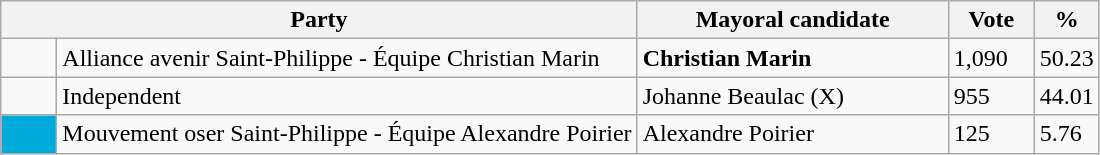<table class="wikitable">
<tr>
<th bgcolor="#DDDDFF" width="230px" colspan="2">Party</th>
<th bgcolor="#DDDDFF" width="200px">Mayoral candidate</th>
<th bgcolor="#DDDDFF" width="50px">Vote</th>
<th bgcolor="#DDDDFF" width="30px">%</th>
</tr>
<tr>
<td> </td>
<td>Alliance avenir Saint-Philippe - Équipe Christian Marin</td>
<td><strong>Christian Marin</strong></td>
<td>1,090</td>
<td>50.23</td>
</tr>
<tr>
<td> </td>
<td>Independent</td>
<td>Johanne Beaulac (X)</td>
<td>955</td>
<td>44.01</td>
</tr>
<tr>
<td bgcolor=#00aadb width="30px"> </td>
<td>Mouvement oser Saint-Philippe - Équipe Alexandre Poirier</td>
<td>Alexandre Poirier</td>
<td>125</td>
<td>5.76</td>
</tr>
</table>
